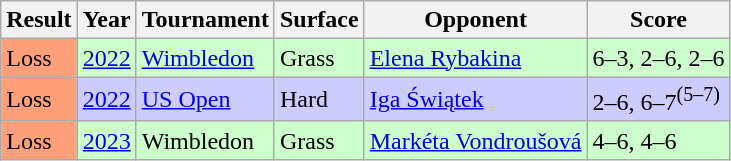<table class="sortable wikitable">
<tr>
<th>Result</th>
<th>Year</th>
<th>Tournament</th>
<th>Surface</th>
<th>Opponent</th>
<th class=unsortable>Score</th>
</tr>
<tr style=background:#cfc>
<td bgcolor=FFA07A>Loss</td>
<td><a href='#'>2022</a></td>
<td><a href='#'>Wimbledon</a></td>
<td>Grass</td>
<td> <a href='#'>Elena Rybakina</a></td>
<td>6–3, 2–6, 2–6</td>
</tr>
<tr style=background:#ccf>
<td bgcolor=FFA07A>Loss</td>
<td><a href='#'>2022</a></td>
<td><a href='#'>US Open</a></td>
<td>Hard</td>
<td> <a href='#'>Iga Świątek</a></td>
<td>2–6, 6–7<sup>(5–7)</sup></td>
</tr>
<tr style=background:#cfc>
<td bgcolor=FFA07A>Loss</td>
<td><a href='#'>2023</a></td>
<td>Wimbledon</td>
<td>Grass</td>
<td> <a href='#'>Markéta Vondroušová</a></td>
<td>4–6, 4–6</td>
</tr>
</table>
